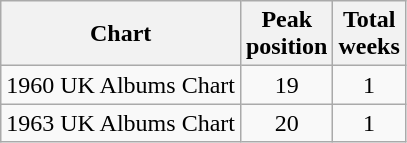<table class="wikitable sortable">
<tr>
<th>Chart</th>
<th>Peak<br>position</th>
<th>Total<br>weeks</th>
</tr>
<tr>
<td align="left">1960 UK Albums Chart</td>
<td style="text-align:center;">19</td>
<td style="text-align:center;">1</td>
</tr>
<tr>
<td align="left">1963 UK Albums Chart</td>
<td style="text-align:center;">20</td>
<td style="text-align:center;">1</td>
</tr>
</table>
